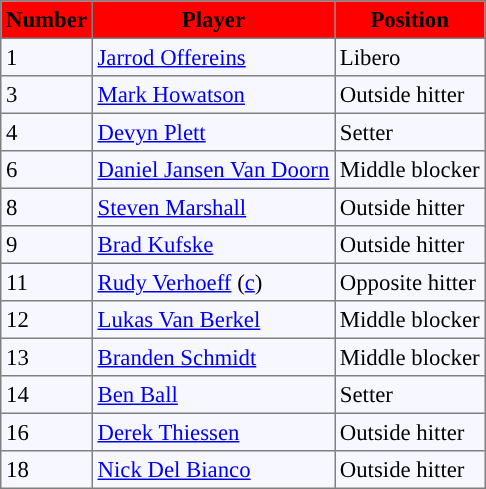<table bgcolor="#f7f8ff" cellpadding="3" cellspacing="0" border="1" style="font-size: 95%; border: gray solid 1px; border-collapse: collapse;">
<tr bgcolor="#ff0000">
<td align=center><strong>Number</strong></td>
<td align=center><strong>Player</strong></td>
<td align=center><strong>Position</strong></td>
</tr>
<tr align="left">
<td>1</td>
<td> <a href='#'>Jarrod Offereins</a></td>
<td>Libero</td>
</tr>
<tr align=left>
<td>3</td>
<td> <a href='#'>Mark Howatson</a></td>
<td>Outside hitter</td>
</tr>
<tr align="left">
<td>4</td>
<td> <a href='#'>Devyn Plett</a></td>
<td>Setter</td>
</tr>
<tr align="left">
<td>6</td>
<td> <a href='#'>Daniel Jansen Van Doorn</a></td>
<td>Middle blocker</td>
</tr>
<tr align="left">
<td>8</td>
<td> <a href='#'>Steven Marshall</a></td>
<td>Outside hitter</td>
</tr>
<tr align="left">
<td>9</td>
<td> <a href='#'>Brad Kufske</a></td>
<td>Outside hitter</td>
</tr>
<tr align="left">
<td>11</td>
<td> <a href='#'>Rudy Verhoeff</a> (<a href='#'>c</a>)</td>
<td>Opposite hitter</td>
</tr>
<tr align="left">
<td>12</td>
<td> <a href='#'>Lukas Van Berkel</a></td>
<td>Middle blocker</td>
</tr>
<tr align="left">
<td>13</td>
<td> <a href='#'>Branden Schmidt</a></td>
<td>Middle blocker</td>
</tr>
<tr align="left">
<td>14</td>
<td> <a href='#'>Ben Ball</a></td>
<td>Setter</td>
</tr>
<tr align="left">
<td>16</td>
<td> <a href='#'>Derek Thiessen</a></td>
<td>Outside hitter</td>
</tr>
<tr align="left">
<td>18</td>
<td> <a href='#'>Nick Del Bianco</a></td>
<td>Outside hitter</td>
</tr>
</table>
